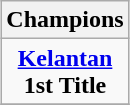<table class="wikitable" style="text-align: center; margin: 0 auto;">
<tr>
<th>Champions</th>
</tr>
<tr>
<td><strong><a href='#'>Kelantan</a></strong><br><strong>1st Title</strong></td>
</tr>
<tr>
</tr>
</table>
